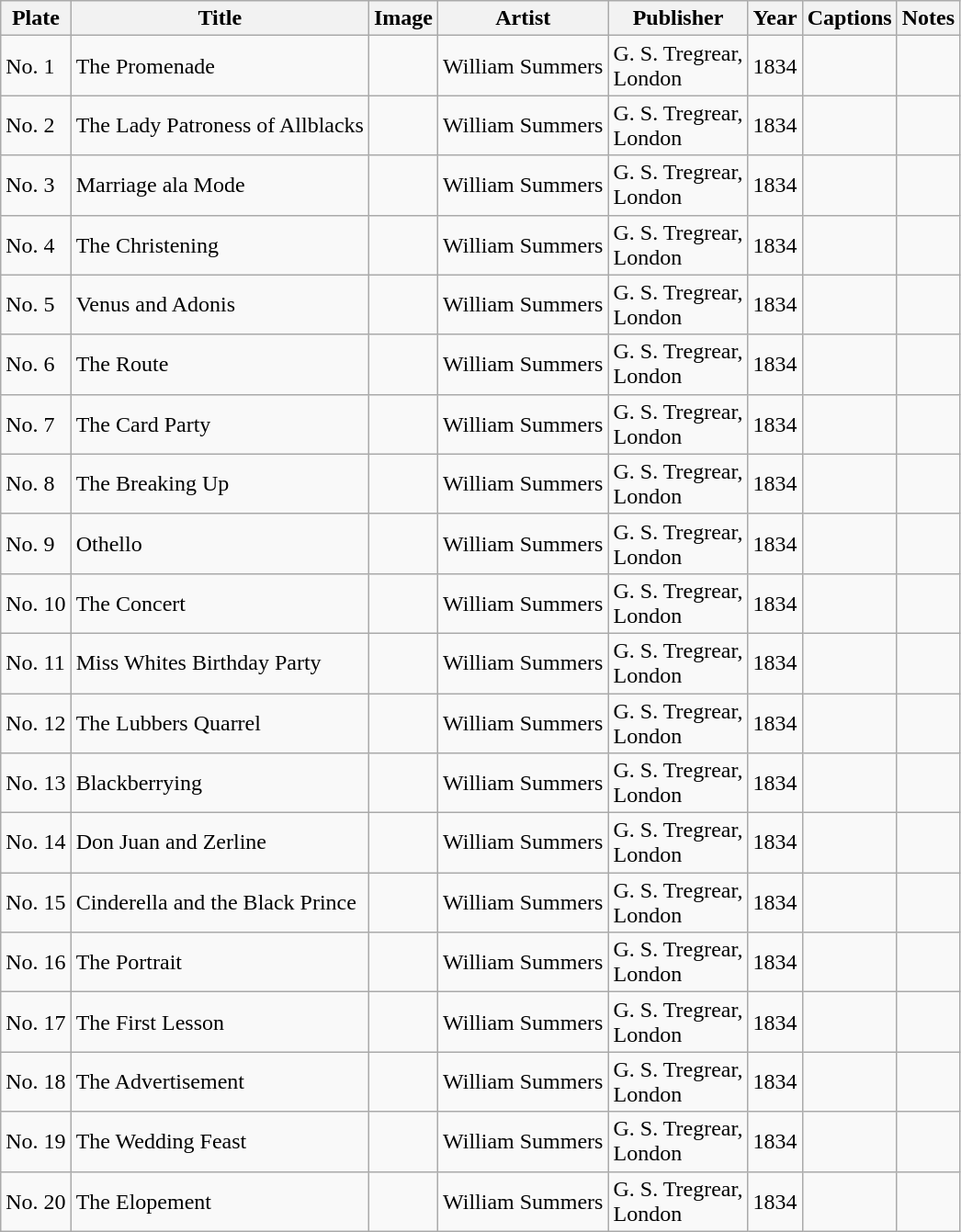<table class="wikitable sortable">
<tr>
<th>Plate</th>
<th>Title</th>
<th>Image</th>
<th>Artist</th>
<th>Publisher</th>
<th>Year</th>
<th>Captions</th>
<th>Notes</th>
</tr>
<tr>
<td>No. 1</td>
<td>The Promenade</td>
<td></td>
<td>William Summers</td>
<td>G. S. Tregrear,<br>London</td>
<td>1834</td>
<td></td>
<td></td>
</tr>
<tr>
<td>No. 2</td>
<td>The Lady Patroness of Allblacks</td>
<td></td>
<td>William Summers</td>
<td>G. S. Tregrear,<br>London</td>
<td>1834</td>
<td></td>
<td></td>
</tr>
<tr>
<td>No. 3</td>
<td>Marriage ala Mode</td>
<td></td>
<td>William Summers</td>
<td>G. S. Tregrear,<br>London</td>
<td>1834</td>
<td></td>
<td></td>
</tr>
<tr>
<td>No. 4</td>
<td>The Christening</td>
<td></td>
<td>William Summers</td>
<td>G. S. Tregrear,<br>London</td>
<td>1834</td>
<td></td>
<td></td>
</tr>
<tr>
<td>No. 5</td>
<td>Venus and Adonis</td>
<td></td>
<td>William Summers</td>
<td>G. S. Tregrear,<br>London</td>
<td>1834</td>
<td></td>
<td></td>
</tr>
<tr>
<td>No. 6</td>
<td>The Route</td>
<td></td>
<td>William Summers</td>
<td>G. S. Tregrear,<br>London</td>
<td>1834</td>
<td></td>
<td></td>
</tr>
<tr>
<td>No. 7</td>
<td>The Card Party</td>
<td></td>
<td>William Summers</td>
<td>G. S. Tregrear,<br>London</td>
<td>1834</td>
<td></td>
<td></td>
</tr>
<tr>
<td>No. 8</td>
<td>The Breaking Up</td>
<td></td>
<td>William Summers</td>
<td>G. S. Tregrear,<br>London</td>
<td>1834</td>
<td></td>
<td></td>
</tr>
<tr>
<td>No. 9</td>
<td>Othello</td>
<td></td>
<td>William Summers</td>
<td>G. S. Tregrear,<br>London</td>
<td>1834</td>
<td></td>
<td></td>
</tr>
<tr>
<td>No. 10</td>
<td>The Concert</td>
<td></td>
<td>William Summers</td>
<td>G. S. Tregrear,<br>London</td>
<td>1834</td>
<td></td>
<td></td>
</tr>
<tr>
<td>No. 11</td>
<td>Miss Whites Birthday Party</td>
<td></td>
<td>William Summers</td>
<td>G. S. Tregrear,<br>London</td>
<td>1834</td>
<td></td>
<td></td>
</tr>
<tr>
<td>No. 12</td>
<td>The Lubbers Quarrel</td>
<td></td>
<td>William Summers</td>
<td>G. S. Tregrear,<br>London</td>
<td>1834</td>
<td></td>
<td></td>
</tr>
<tr>
<td>No. 13</td>
<td>Blackberrying</td>
<td></td>
<td>William Summers</td>
<td>G. S. Tregrear,<br>London</td>
<td>1834</td>
<td></td>
<td></td>
</tr>
<tr>
<td>No. 14</td>
<td>Don Juan and Zerline</td>
<td></td>
<td>William Summers</td>
<td>G. S. Tregrear,<br>London</td>
<td>1834</td>
<td></td>
<td></td>
</tr>
<tr>
<td>No. 15</td>
<td>Cinderella and the Black Prince</td>
<td></td>
<td>William Summers</td>
<td>G. S. Tregrear,<br>London</td>
<td>1834</td>
<td></td>
<td></td>
</tr>
<tr>
<td>No. 16</td>
<td>The Portrait</td>
<td></td>
<td>William Summers</td>
<td>G. S. Tregrear,<br>London</td>
<td>1834</td>
<td></td>
<td></td>
</tr>
<tr>
<td>No. 17</td>
<td>The First Lesson</td>
<td></td>
<td>William Summers</td>
<td>G. S. Tregrear,<br>London</td>
<td>1834</td>
<td></td>
<td></td>
</tr>
<tr>
<td>No. 18</td>
<td>The Advertisement</td>
<td></td>
<td>William Summers</td>
<td>G. S. Tregrear,<br>London</td>
<td>1834</td>
<td></td>
<td></td>
</tr>
<tr>
<td>No. 19</td>
<td>The Wedding Feast</td>
<td></td>
<td>William Summers</td>
<td>G. S. Tregrear,<br>London</td>
<td>1834</td>
<td></td>
<td></td>
</tr>
<tr>
<td>No. 20</td>
<td>The Elopement</td>
<td></td>
<td>William Summers</td>
<td>G. S. Tregrear,<br>London</td>
<td>1834</td>
<td></td>
<td></td>
</tr>
</table>
